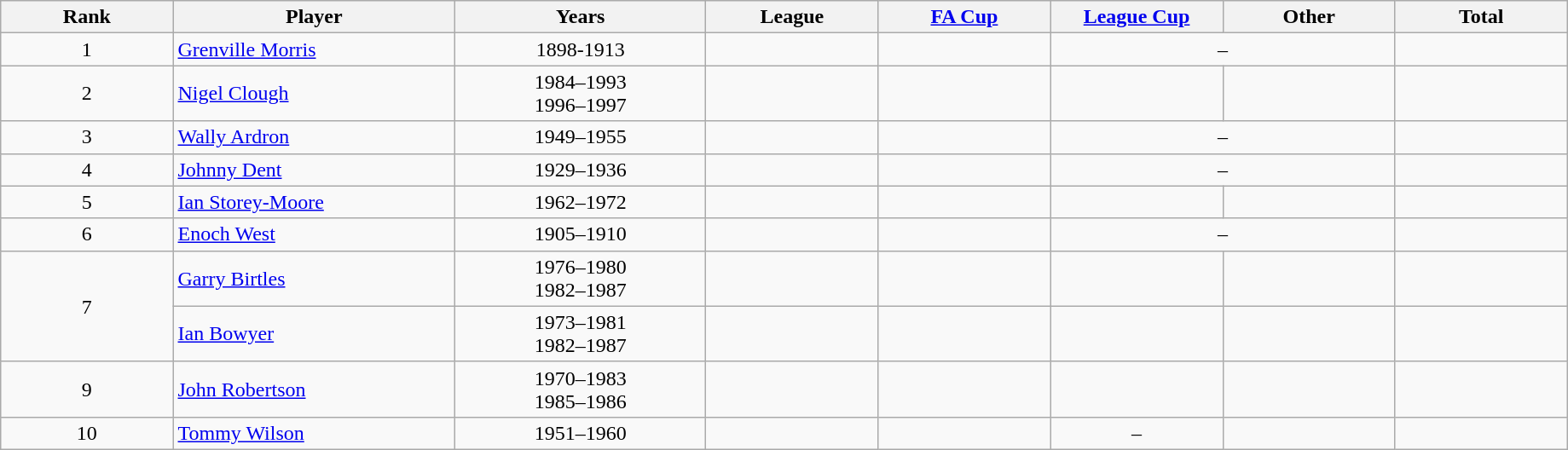<table class="wikitable sortable" width=97% style="text-align:center">
<tr>
<th>Rank</th>
<th width=18%>Player</th>
<th width=16%>Years</th>
<th width=11%>League</th>
<th width=11%><a href='#'>FA Cup</a></th>
<th width=11%><a href='#'>League Cup</a></th>
<th width=11%>Other</th>
<th width=11%>Total</th>
</tr>
<tr>
<td>1</td>
<td align="left"> <a href='#'>Grenville Morris</a></td>
<td>1898-1913</td>
<td></td>
<td></td>
<td colspan="2">–</td>
<td></td>
</tr>
<tr>
<td>2</td>
<td align="left"> <a href='#'>Nigel Clough</a></td>
<td>1984–1993<br>1996–1997</td>
<td></td>
<td></td>
<td></td>
<td></td>
<td></td>
</tr>
<tr>
<td>3</td>
<td align="left"> <a href='#'>Wally Ardron</a></td>
<td>1949–1955</td>
<td></td>
<td></td>
<td colspan="2">–</td>
<td></td>
</tr>
<tr>
<td>4</td>
<td align="left"> <a href='#'>Johnny Dent</a></td>
<td>1929–1936</td>
<td></td>
<td></td>
<td colspan="2">–</td>
<td></td>
</tr>
<tr>
<td>5</td>
<td align="left"> <a href='#'>Ian Storey-Moore</a></td>
<td>1962–1972</td>
<td></td>
<td></td>
<td></td>
<td></td>
<td></td>
</tr>
<tr>
<td>6</td>
<td align="left"> <a href='#'>Enoch West</a></td>
<td>1905–1910</td>
<td></td>
<td></td>
<td colspan="2">–</td>
<td></td>
</tr>
<tr>
<td rowspan="2">7</td>
<td align="left"> <a href='#'>Garry Birtles</a></td>
<td>1976–1980<br>1982–1987</td>
<td></td>
<td></td>
<td></td>
<td></td>
<td></td>
</tr>
<tr>
<td align="left"> <a href='#'>Ian Bowyer</a></td>
<td>1973–1981<br>1982–1987</td>
<td></td>
<td></td>
<td></td>
<td></td>
<td></td>
</tr>
<tr>
<td>9</td>
<td align="left"> <a href='#'>John Robertson</a></td>
<td>1970–1983<br>1985–1986</td>
<td></td>
<td></td>
<td></td>
<td></td>
<td></td>
</tr>
<tr>
<td>10</td>
<td align="left"> <a href='#'>Tommy Wilson</a></td>
<td>1951–1960</td>
<td></td>
<td></td>
<td colspan="1">–</td>
<td></td>
<td></td>
</tr>
</table>
